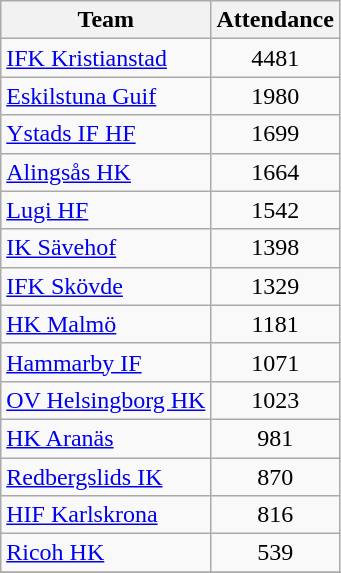<table class="wikitable sortable">
<tr>
<th>Team</th>
<th>Attendance</th>
</tr>
<tr>
<td><a href='#'>IFK Kristianstad</a></td>
<td align=center>4481</td>
</tr>
<tr>
<td><a href='#'>Eskilstuna Guif</a></td>
<td align=center>1980</td>
</tr>
<tr>
<td><a href='#'>Ystads IF HF</a></td>
<td align=center>1699</td>
</tr>
<tr>
<td><a href='#'>Alingsås HK</a></td>
<td align=center>1664</td>
</tr>
<tr>
<td><a href='#'>Lugi HF</a></td>
<td align=center>1542</td>
</tr>
<tr>
<td><a href='#'>IK Sävehof</a></td>
<td align=center>1398</td>
</tr>
<tr>
<td><a href='#'>IFK Skövde</a></td>
<td align=center>1329</td>
</tr>
<tr>
<td><a href='#'>HK Malmö</a></td>
<td align=center>1181</td>
</tr>
<tr>
<td><a href='#'>Hammarby IF</a></td>
<td align=center>1071</td>
</tr>
<tr>
<td><a href='#'>OV Helsingborg HK</a></td>
<td align=center>1023</td>
</tr>
<tr>
<td><a href='#'>HK Aranäs</a></td>
<td align=center>981</td>
</tr>
<tr>
<td><a href='#'>Redbergslids IK</a></td>
<td align=center>870</td>
</tr>
<tr>
<td><a href='#'>HIF Karlskrona</a></td>
<td align=center>816</td>
</tr>
<tr>
<td><a href='#'>Ricoh HK</a></td>
<td align=center>539</td>
</tr>
<tr>
</tr>
</table>
